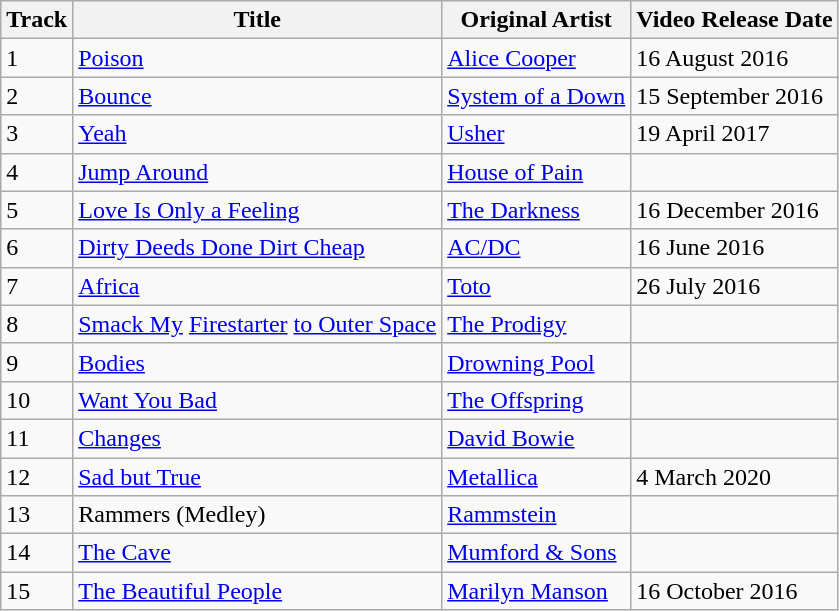<table class="wikitable">
<tr>
<th>Track</th>
<th>Title</th>
<th>Original Artist</th>
<th>Video Release Date</th>
</tr>
<tr>
<td>1</td>
<td><a href='#'>Poison</a></td>
<td><a href='#'>Alice Cooper</a></td>
<td>16 August 2016</td>
</tr>
<tr>
<td>2</td>
<td><a href='#'>Bounce</a></td>
<td><a href='#'>System of a Down</a></td>
<td>15 September 2016</td>
</tr>
<tr>
<td>3</td>
<td><a href='#'>Yeah</a></td>
<td><a href='#'>Usher</a></td>
<td>19 April 2017</td>
</tr>
<tr>
<td>4</td>
<td><a href='#'>Jump Around</a></td>
<td><a href='#'>House of Pain</a></td>
<td></td>
</tr>
<tr>
<td>5</td>
<td><a href='#'>Love Is Only a Feeling</a></td>
<td><a href='#'>The Darkness</a></td>
<td>16 December 2016</td>
</tr>
<tr>
<td>6</td>
<td><a href='#'>Dirty Deeds Done Dirt Cheap</a></td>
<td><a href='#'>AC/DC</a></td>
<td>16 June 2016</td>
</tr>
<tr>
<td>7</td>
<td><a href='#'>Africa</a></td>
<td><a href='#'>Toto</a></td>
<td>26 July 2016</td>
</tr>
<tr>
<td>8</td>
<td><a href='#'>Smack My</a> <a href='#'>Firestarter</a> <a href='#'>to Outer Space</a></td>
<td><a href='#'>The Prodigy</a></td>
<td></td>
</tr>
<tr>
<td>9</td>
<td><a href='#'>Bodies</a></td>
<td><a href='#'>Drowning Pool</a></td>
<td></td>
</tr>
<tr>
<td>10</td>
<td><a href='#'>Want You Bad</a></td>
<td><a href='#'>The Offspring</a></td>
<td></td>
</tr>
<tr>
<td>11</td>
<td><a href='#'>Changes</a></td>
<td><a href='#'>David Bowie</a></td>
<td></td>
</tr>
<tr>
<td>12</td>
<td><a href='#'>Sad but True</a></td>
<td><a href='#'>Metallica</a></td>
<td>4 March 2020</td>
</tr>
<tr>
<td>13</td>
<td>Rammers (Medley)</td>
<td><a href='#'>Rammstein</a></td>
<td></td>
</tr>
<tr>
<td>14</td>
<td><a href='#'>The Cave</a></td>
<td><a href='#'>Mumford & Sons</a></td>
<td></td>
</tr>
<tr>
<td>15</td>
<td><a href='#'>The Beautiful People</a></td>
<td><a href='#'>Marilyn Manson</a></td>
<td>16 October 2016</td>
</tr>
</table>
